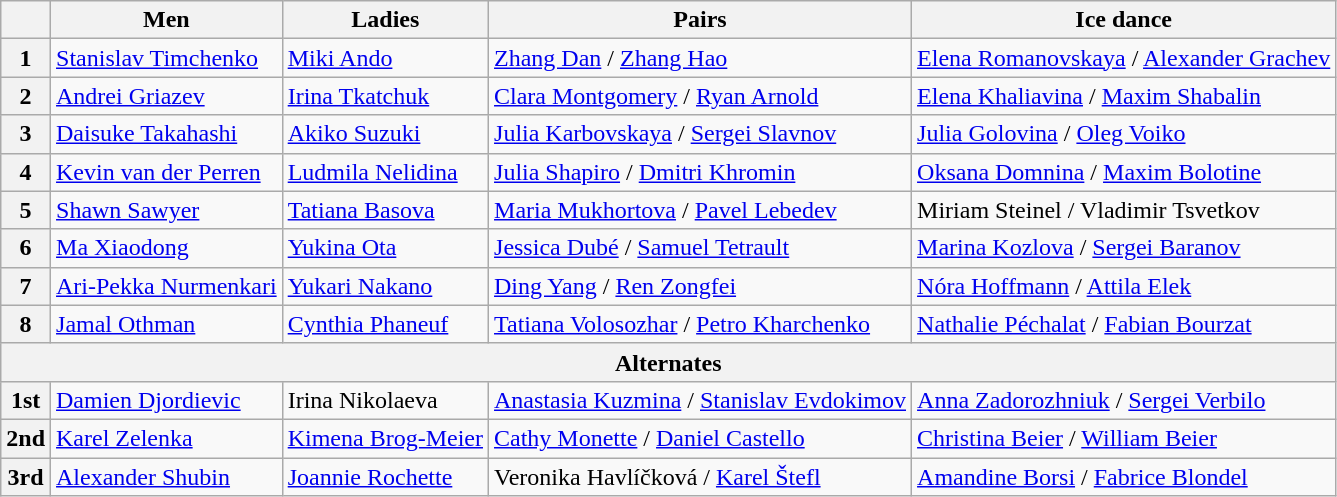<table class="wikitable">
<tr>
<th></th>
<th>Men</th>
<th>Ladies</th>
<th>Pairs</th>
<th>Ice dance</th>
</tr>
<tr>
<th>1</th>
<td> <a href='#'>Stanislav Timchenko</a></td>
<td> <a href='#'>Miki Ando</a></td>
<td> <a href='#'>Zhang Dan</a> / <a href='#'>Zhang Hao</a></td>
<td> <a href='#'>Elena Romanovskaya</a> / <a href='#'>Alexander Grachev</a></td>
</tr>
<tr>
<th>2</th>
<td> <a href='#'>Andrei Griazev</a></td>
<td> <a href='#'>Irina Tkatchuk</a></td>
<td> <a href='#'>Clara Montgomery</a> / <a href='#'>Ryan Arnold</a></td>
<td> <a href='#'>Elena Khaliavina</a> / <a href='#'>Maxim Shabalin</a></td>
</tr>
<tr>
<th>3</th>
<td> <a href='#'>Daisuke Takahashi</a></td>
<td> <a href='#'>Akiko Suzuki</a></td>
<td> <a href='#'>Julia Karbovskaya</a> / <a href='#'>Sergei Slavnov</a></td>
<td> <a href='#'>Julia Golovina</a> / <a href='#'>Oleg Voiko</a></td>
</tr>
<tr>
<th>4</th>
<td> <a href='#'>Kevin van der Perren</a></td>
<td> <a href='#'>Ludmila Nelidina</a></td>
<td> <a href='#'>Julia Shapiro</a> / <a href='#'>Dmitri Khromin</a></td>
<td> <a href='#'>Oksana Domnina</a> / <a href='#'>Maxim Bolotine</a></td>
</tr>
<tr>
<th>5</th>
<td> <a href='#'>Shawn Sawyer</a></td>
<td> <a href='#'>Tatiana Basova</a></td>
<td> <a href='#'>Maria Mukhortova</a> / <a href='#'>Pavel Lebedev</a></td>
<td> Miriam Steinel / Vladimir Tsvetkov</td>
</tr>
<tr>
<th>6</th>
<td> <a href='#'>Ma Xiaodong</a></td>
<td> <a href='#'>Yukina Ota</a></td>
<td> <a href='#'>Jessica Dubé</a> / <a href='#'>Samuel Tetrault</a></td>
<td> <a href='#'>Marina Kozlova</a> / <a href='#'>Sergei Baranov</a></td>
</tr>
<tr>
<th>7</th>
<td> <a href='#'>Ari-Pekka Nurmenkari</a></td>
<td> <a href='#'>Yukari Nakano</a></td>
<td> <a href='#'>Ding Yang</a> / <a href='#'>Ren Zongfei</a></td>
<td> <a href='#'>Nóra Hoffmann</a> / <a href='#'>Attila Elek</a></td>
</tr>
<tr>
<th>8</th>
<td> <a href='#'>Jamal Othman</a></td>
<td> <a href='#'>Cynthia Phaneuf</a></td>
<td> <a href='#'>Tatiana Volosozhar</a> / <a href='#'>Petro Kharchenko</a></td>
<td> <a href='#'>Nathalie Péchalat</a> / <a href='#'>Fabian Bourzat</a></td>
</tr>
<tr>
<th colspan=5 align=center>Alternates</th>
</tr>
<tr>
<th>1st</th>
<td> <a href='#'>Damien Djordievic</a></td>
<td> Irina Nikolaeva</td>
<td> <a href='#'>Anastasia Kuzmina</a> / <a href='#'>Stanislav Evdokimov</a></td>
<td> <a href='#'>Anna Zadorozhniuk</a> / <a href='#'>Sergei Verbilo</a></td>
</tr>
<tr>
<th>2nd</th>
<td> <a href='#'>Karel Zelenka</a></td>
<td> <a href='#'>Kimena Brog-Meier</a></td>
<td> <a href='#'>Cathy Monette</a> / <a href='#'>Daniel Castello</a></td>
<td> <a href='#'>Christina Beier</a> / <a href='#'>William Beier</a></td>
</tr>
<tr>
<th>3rd</th>
<td> <a href='#'>Alexander Shubin</a></td>
<td> <a href='#'>Joannie Rochette</a></td>
<td> Veronika Havlíčková / <a href='#'>Karel Štefl</a></td>
<td> <a href='#'>Amandine Borsi</a> / <a href='#'>Fabrice Blondel</a></td>
</tr>
</table>
